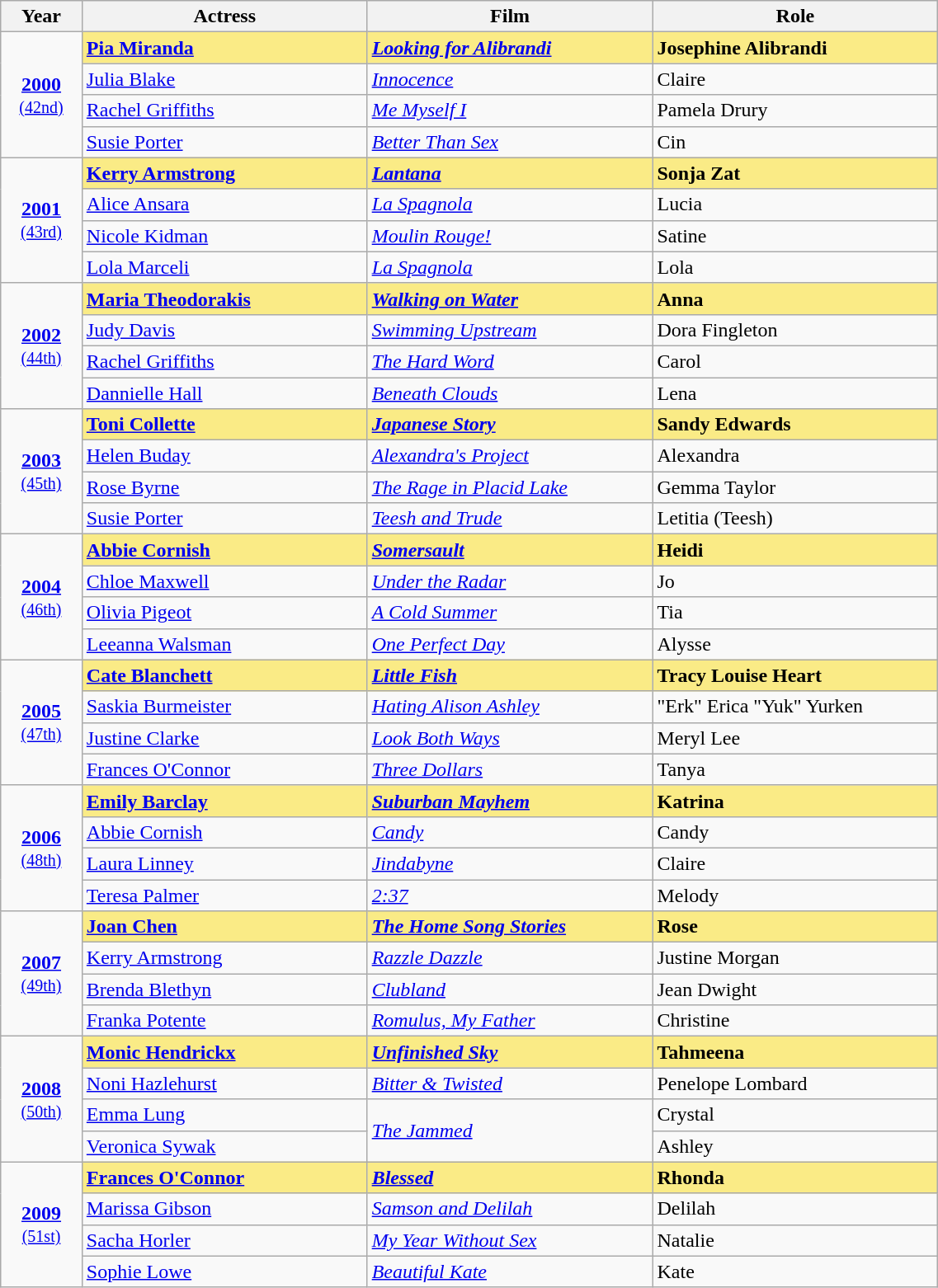<table class="sortable wikitable" width="60%" align="centre">
<tr>
<th width="5%">Year</th>
<th width="19%">Actress</th>
<th width="19%">Film</th>
<th width="19%">Role</th>
</tr>
<tr>
<td rowspan=4 align="center"><strong><a href='#'>2000</a></strong><br><small><a href='#'>(42nd)</a></small></td>
<td style="background:#FAEB86"><strong><a href='#'>Pia Miranda</a></strong></td>
<td style="background:#FAEB86"><strong><em><a href='#'>Looking for Alibrandi</a></em></strong></td>
<td style="background:#FAEB86"><strong>Josephine Alibrandi</strong></td>
</tr>
<tr>
<td><a href='#'>Julia Blake</a></td>
<td><em><a href='#'>Innocence</a></em></td>
<td>Claire</td>
</tr>
<tr>
<td><a href='#'>Rachel Griffiths</a></td>
<td><em><a href='#'>Me Myself I</a></em></td>
<td>Pamela Drury</td>
</tr>
<tr>
<td><a href='#'>Susie Porter</a></td>
<td><em><a href='#'>Better Than Sex</a></em></td>
<td>Cin</td>
</tr>
<tr>
<td rowspan=4 align="center"><strong><a href='#'>2001</a></strong><br><small><a href='#'>(43rd)</a></small></td>
<td style="background:#FAEB86"><strong><a href='#'>Kerry Armstrong</a></strong></td>
<td style="background:#FAEB86"><strong><em><a href='#'>Lantana</a></em></strong></td>
<td style="background:#FAEB86"><strong>Sonja Zat</strong></td>
</tr>
<tr>
<td><a href='#'>Alice Ansara</a></td>
<td><em><a href='#'>La Spagnola</a></em></td>
<td>Lucia</td>
</tr>
<tr>
<td><a href='#'>Nicole Kidman</a></td>
<td><em><a href='#'>Moulin Rouge!</a></em></td>
<td>Satine</td>
</tr>
<tr>
<td><a href='#'>Lola Marceli</a></td>
<td><em><a href='#'>La Spagnola</a></em></td>
<td>Lola</td>
</tr>
<tr>
<td rowspan=4 align="center"><strong><a href='#'>2002</a></strong><br><small><a href='#'>(44th)</a></small></td>
<td style="background:#FAEB86"><strong><a href='#'>Maria Theodorakis</a></strong></td>
<td style="background:#FAEB86"><strong><em><a href='#'>Walking on Water</a></em></strong></td>
<td style="background:#FAEB86"><strong>Anna</strong></td>
</tr>
<tr>
<td><a href='#'>Judy Davis</a></td>
<td><em><a href='#'>Swimming Upstream</a></em></td>
<td>Dora Fingleton</td>
</tr>
<tr>
<td><a href='#'>Rachel Griffiths</a></td>
<td><em><a href='#'>The Hard Word</a></em></td>
<td>Carol</td>
</tr>
<tr>
<td><a href='#'>Dannielle Hall</a></td>
<td><em><a href='#'>Beneath Clouds</a></em></td>
<td>Lena</td>
</tr>
<tr>
<td rowspan=4 align="center"><strong><a href='#'>2003</a></strong><br><small><a href='#'>(45th)</a></small></td>
<td style="background:#FAEB86"><strong><a href='#'>Toni Collette</a></strong></td>
<td style="background:#FAEB86"><strong><em><a href='#'>Japanese Story</a></em></strong></td>
<td style="background:#FAEB86"><strong>Sandy Edwards</strong></td>
</tr>
<tr>
<td><a href='#'>Helen Buday</a></td>
<td><em><a href='#'>Alexandra's Project</a></em></td>
<td>Alexandra</td>
</tr>
<tr>
<td><a href='#'>Rose Byrne</a></td>
<td><em><a href='#'>The Rage in Placid Lake</a></em></td>
<td>Gemma Taylor</td>
</tr>
<tr>
<td><a href='#'>Susie Porter</a></td>
<td><em><a href='#'>Teesh and Trude</a></em></td>
<td>Letitia (Teesh)</td>
</tr>
<tr>
<td rowspan=4 align="center"><strong><a href='#'>2004</a></strong><br><small><a href='#'>(46th)</a></small></td>
<td style="background:#FAEB86"><strong><a href='#'>Abbie Cornish</a></strong></td>
<td style="background:#FAEB86"><strong><em><a href='#'>Somersault</a></em></strong></td>
<td style="background:#FAEB86"><strong>Heidi</strong></td>
</tr>
<tr>
<td><a href='#'>Chloe Maxwell</a></td>
<td><em><a href='#'>Under the Radar</a></em></td>
<td>Jo</td>
</tr>
<tr>
<td><a href='#'>Olivia Pigeot</a></td>
<td><em><a href='#'>A Cold Summer</a></em></td>
<td>Tia</td>
</tr>
<tr>
<td><a href='#'>Leeanna Walsman</a></td>
<td><em><a href='#'>One Perfect Day</a></em></td>
<td>Alysse</td>
</tr>
<tr>
<td rowspan=4 align="center"><strong><a href='#'>2005</a></strong><br><small><a href='#'>(47th)</a></small></td>
<td style="background:#FAEB86"><strong><a href='#'>Cate Blanchett</a></strong></td>
<td style="background:#FAEB86"><strong><em><a href='#'>Little Fish</a></em></strong></td>
<td style="background:#FAEB86"><strong>Tracy Louise Heart</strong></td>
</tr>
<tr>
<td><a href='#'>Saskia Burmeister</a></td>
<td><em><a href='#'>Hating Alison Ashley</a></em></td>
<td>"Erk" Erica "Yuk" Yurken</td>
</tr>
<tr>
<td><a href='#'>Justine Clarke</a></td>
<td><em><a href='#'>Look Both Ways</a></em></td>
<td>Meryl Lee</td>
</tr>
<tr>
<td><a href='#'>Frances O'Connor</a></td>
<td><em><a href='#'>Three Dollars</a></em></td>
<td>Tanya</td>
</tr>
<tr>
<td rowspan=4 align="center"><strong><a href='#'>2006</a></strong><br><small><a href='#'>(48th)</a></small></td>
<td style="background:#FAEB86"><strong><a href='#'>Emily Barclay</a></strong></td>
<td style="background:#FAEB86"><strong><em><a href='#'>Suburban Mayhem</a></em></strong></td>
<td style="background:#FAEB86"><strong>Katrina</strong></td>
</tr>
<tr>
<td><a href='#'>Abbie Cornish</a></td>
<td><em><a href='#'>Candy</a></em></td>
<td>Candy</td>
</tr>
<tr>
<td><a href='#'>Laura Linney</a></td>
<td><em><a href='#'>Jindabyne</a></em></td>
<td>Claire</td>
</tr>
<tr>
<td><a href='#'>Teresa Palmer</a></td>
<td><em><a href='#'>2:37</a></em></td>
<td>Melody</td>
</tr>
<tr>
<td rowspan=4 align="center"><strong><a href='#'>2007</a></strong><br><small><a href='#'>(49th)</a></small></td>
<td style="background:#FAEB86"><strong><a href='#'>Joan Chen</a></strong></td>
<td style="background:#FAEB86"><strong><em><a href='#'>The Home Song Stories</a></em></strong></td>
<td style="background:#FAEB86"><strong>Rose</strong></td>
</tr>
<tr>
<td><a href='#'>Kerry Armstrong</a></td>
<td><em><a href='#'>Razzle Dazzle</a></em></td>
<td>Justine Morgan</td>
</tr>
<tr>
<td><a href='#'>Brenda Blethyn</a></td>
<td><em><a href='#'>Clubland</a></em></td>
<td>Jean Dwight</td>
</tr>
<tr>
<td><a href='#'>Franka Potente</a></td>
<td><em><a href='#'>Romulus, My Father</a></em></td>
<td>Christine</td>
</tr>
<tr>
<td rowspan=4 align="center"><strong><a href='#'>2008</a></strong><br><small><a href='#'>(50th)</a></small></td>
<td style="background:#FAEB86"><strong><a href='#'>Monic Hendrickx</a></strong></td>
<td style="background:#FAEB86"><strong><em><a href='#'>Unfinished Sky</a></em></strong></td>
<td style="background:#FAEB86"><strong>Tahmeena</strong></td>
</tr>
<tr>
<td><a href='#'>Noni Hazlehurst</a></td>
<td><em><a href='#'>Bitter & Twisted</a></em></td>
<td>Penelope Lombard</td>
</tr>
<tr>
<td><a href='#'>Emma Lung</a></td>
<td rowspan=2><em><a href='#'>The Jammed</a></em></td>
<td>Crystal</td>
</tr>
<tr>
<td><a href='#'>Veronica Sywak</a></td>
<td>Ashley</td>
</tr>
<tr>
<td rowspan=4 align="center"><strong><a href='#'>2009</a></strong><br><small><a href='#'>(51st)</a></small></td>
<td style="background:#FAEB86"><strong><a href='#'>Frances O'Connor</a></strong></td>
<td style="background:#FAEB86"><strong><em><a href='#'>Blessed</a></em></strong></td>
<td style="background:#FAEB86"><strong>Rhonda</strong></td>
</tr>
<tr>
<td><a href='#'>Marissa Gibson</a></td>
<td><em><a href='#'>Samson and Delilah</a></em></td>
<td>Delilah</td>
</tr>
<tr>
<td><a href='#'>Sacha Horler</a></td>
<td><em><a href='#'>My Year Without Sex</a></em></td>
<td>Natalie</td>
</tr>
<tr>
<td><a href='#'>Sophie Lowe</a></td>
<td><em><a href='#'>Beautiful Kate</a></em></td>
<td>Kate</td>
</tr>
</table>
